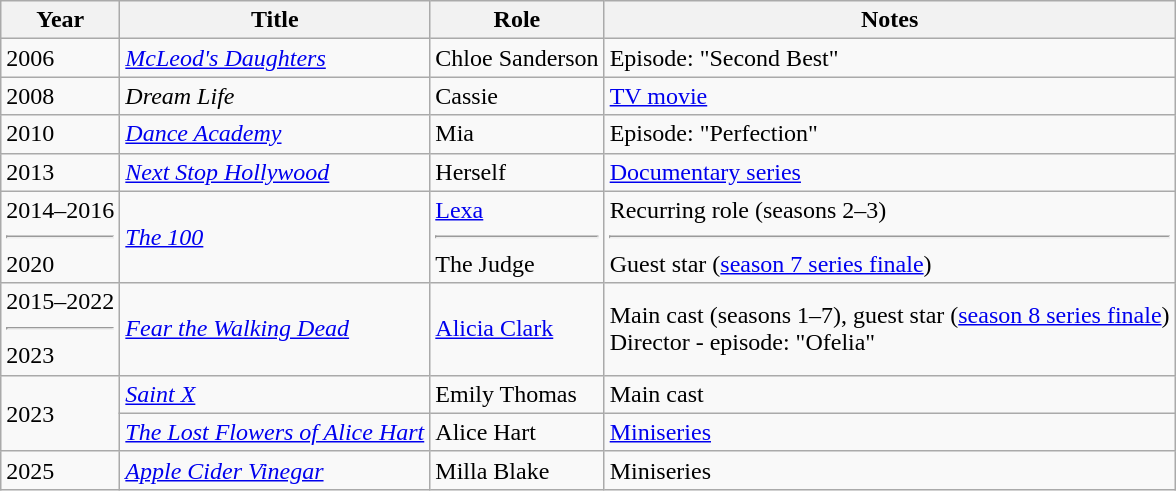<table class="wikitable sortable">
<tr>
<th>Year</th>
<th>Title</th>
<th>Role</th>
<th>Notes</th>
</tr>
<tr>
<td>2006</td>
<td><em><a href='#'>McLeod's Daughters</a></em></td>
<td>Chloe Sanderson</td>
<td>Episode: "Second Best"</td>
</tr>
<tr>
<td>2008</td>
<td><em>Dream Life</em></td>
<td>Cassie</td>
<td><a href='#'>TV movie</a></td>
</tr>
<tr>
<td>2010</td>
<td><em><a href='#'>Dance Academy</a></em></td>
<td>Mia</td>
<td>Episode: "Perfection"</td>
</tr>
<tr>
<td>2013</td>
<td><em><a href='#'>Next Stop Hollywood</a></em></td>
<td>Herself</td>
<td><a href='#'>Documentary series</a></td>
</tr>
<tr>
<td>2014–2016 <hr> 2020</td>
<td><em><a href='#'>The 100</a></em></td>
<td><a href='#'>Lexa</a><hr>The Judge</td>
<td>Recurring role (seasons 2–3)<hr> Guest star (<a href='#'>season 7 series finale</a>)</td>
</tr>
<tr>
<td>2015–2022 <hr> 2023</td>
<td><em><a href='#'>Fear the Walking Dead</a></em></td>
<td><a href='#'>Alicia Clark</a></td>
<td>Main cast (seasons 1–7), guest star (<a href='#'>season 8 series finale</a>)<br>Director - episode: "Ofelia"</td>
</tr>
<tr>
<td rowspan="2">2023</td>
<td><em><a href='#'>Saint X</a></em></td>
<td>Emily Thomas</td>
<td>Main cast</td>
</tr>
<tr>
<td><em><a href='#'>The Lost Flowers of Alice Hart</a></em></td>
<td>Alice Hart</td>
<td><a href='#'>Miniseries</a></td>
</tr>
<tr>
<td>2025</td>
<td><em><a href='#'>Apple Cider Vinegar</a></em></td>
<td>Milla Blake</td>
<td>Miniseries</td>
</tr>
</table>
